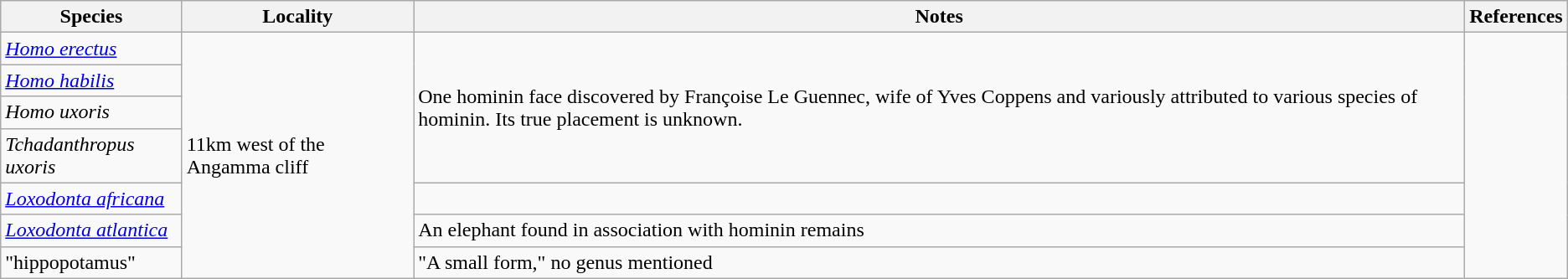<table class="wikitable">
<tr>
<th>Species</th>
<th>Locality</th>
<th>Notes</th>
<th>References</th>
</tr>
<tr>
<td><em><a href='#'>Homo erectus</a></em></td>
<td rowspan="7">11km west of the Angamma cliff</td>
<td rowspan="4">One hominin face discovered by Françoise Le Guennec, wife of Yves Coppens and variously attributed to various species of hominin. Its true placement is unknown.</td>
<td rowspan="7"></td>
</tr>
<tr>
<td><em><a href='#'>Homo habilis</a></em></td>
</tr>
<tr>
<td><em>Homo uxoris</em></td>
</tr>
<tr>
<td><em>Tchadanthropus uxoris</em></td>
</tr>
<tr>
<td><em><a href='#'>Loxodonta africana</a></em></td>
<td></td>
</tr>
<tr>
<td><em><a href='#'>Loxodonta atlantica</a></em></td>
<td>An elephant found in association with hominin remains</td>
</tr>
<tr>
<td>"hippopotamus"</td>
<td>"A small form," no genus mentioned</td>
</tr>
</table>
